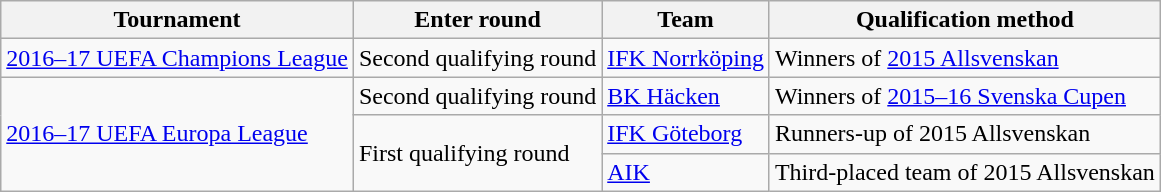<table class="wikitable" style="text-align: left;">
<tr>
<th>Tournament</th>
<th>Enter round</th>
<th>Team</th>
<th>Qualification method</th>
</tr>
<tr>
<td><a href='#'>2016–17 UEFA Champions League</a></td>
<td>Second qualifying round</td>
<td><a href='#'>IFK Norrköping</a></td>
<td>Winners of <a href='#'>2015 Allsvenskan</a></td>
</tr>
<tr>
<td rowspan="3"><a href='#'>2016–17 UEFA Europa League</a></td>
<td>Second qualifying round</td>
<td><a href='#'>BK Häcken</a></td>
<td>Winners of <a href='#'>2015–16 Svenska Cupen</a></td>
</tr>
<tr>
<td rowspan="2">First qualifying round</td>
<td><a href='#'>IFK Göteborg</a></td>
<td>Runners-up of 2015 Allsvenskan</td>
</tr>
<tr>
<td><a href='#'>AIK</a></td>
<td>Third-placed team of 2015 Allsvenskan</td>
</tr>
</table>
